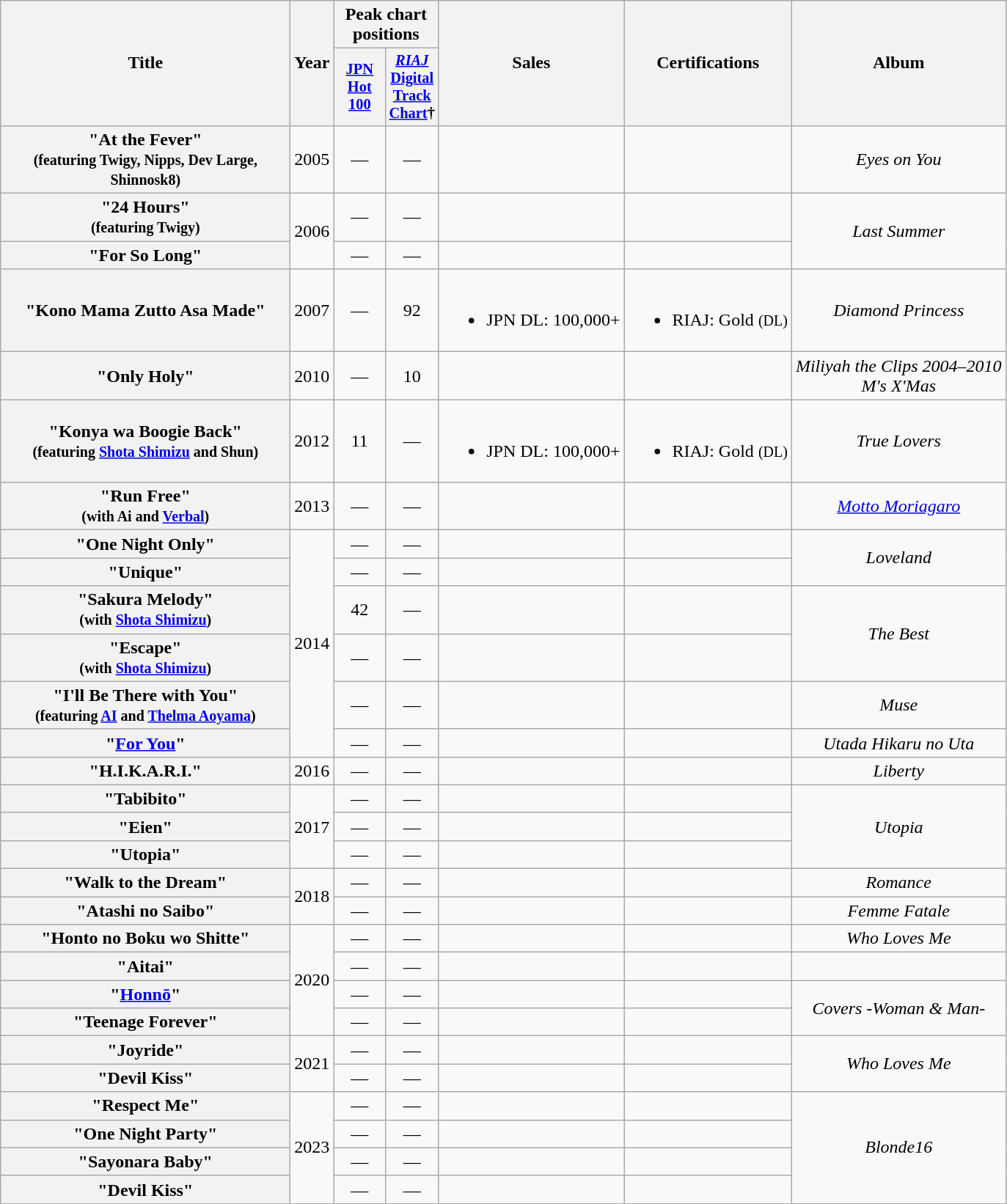<table class="wikitable plainrowheaders" style="text-align:center;">
<tr>
<th scope="col" rowspan="2" style="width:16em;">Title</th>
<th scope="col" rowspan="2">Year</th>
<th scope="col" colspan="2">Peak chart positions</th>
<th scope="col" rowspan="2">Sales</th>
<th scope="col" rowspan="2">Certifications</th>
<th scope="col" rowspan="2">Album</th>
</tr>
<tr>
<th style="width:3em;font-size:85%"><a href='#'>JPN Hot 100</a><br></th>
<th style="width:3em;font-size:85%"><a href='#'><em>RIAJ</em> Digital Track Chart</a>†<br></th>
</tr>
<tr>
<th scope="row">"At the Fever"<br><small>(featuring Twigy, Nipps, Dev Large, Shinnosk8)</small></th>
<td>2005</td>
<td>—</td>
<td>—</td>
<td></td>
<td></td>
<td><em>Eyes on You</em></td>
</tr>
<tr>
<th scope="row">"24 Hours"<br><small>(featuring Twigy)</small></th>
<td rowspan="2">2006</td>
<td>—</td>
<td>—</td>
<td></td>
<td></td>
<td rowspan="2"><em>Last Summer</em></td>
</tr>
<tr>
<th scope="row">"For So Long"</th>
<td>—</td>
<td>—</td>
<td></td>
<td></td>
</tr>
<tr>
<th scope="row">"Kono Mama Zutto Asa Made"</th>
<td>2007</td>
<td>—</td>
<td>92</td>
<td><br><ul><li>JPN DL: 100,000+</li></ul></td>
<td><br><ul><li>RIAJ: Gold <small>(DL)</small></li></ul></td>
<td><em>Diamond Princess</em></td>
</tr>
<tr>
<th scope="row">"Only Holy"</th>
<td>2010</td>
<td>—</td>
<td>10</td>
<td></td>
<td></td>
<td><em>Miliyah the Clips 2004–2010</em><br><em>M's X'Mas</em></td>
</tr>
<tr>
<th scope="row">"Konya wa Boogie Back"<br><small>(featuring <a href='#'>Shota Shimizu</a> and Shun)</small></th>
<td>2012</td>
<td>11</td>
<td>—</td>
<td><br><ul><li>JPN DL: 100,000+</li></ul></td>
<td><br><ul><li>RIAJ: Gold <small>(DL)</small></li></ul></td>
<td><em>True Lovers</em></td>
</tr>
<tr>
<th scope="row">"Run Free"<br><small>(with Ai and <a href='#'>Verbal</a>)</small></th>
<td>2013</td>
<td>—</td>
<td>—</td>
<td></td>
<td></td>
<td><em><a href='#'>Motto Moriagaro</a></em></td>
</tr>
<tr>
<th scope="row">"One Night Only"</th>
<td rowspan="6">2014</td>
<td>—</td>
<td>—</td>
<td></td>
<td></td>
<td rowspan="2"><em>Loveland</em></td>
</tr>
<tr>
<th scope="row">"Unique"</th>
<td>—</td>
<td>—</td>
<td></td>
<td></td>
</tr>
<tr>
<th scope="row">"Sakura Melody"<br><small>(with <a href='#'>Shota Shimizu</a>)</small></th>
<td>42</td>
<td>—</td>
<td></td>
<td></td>
<td rowspan="2"><em>The Best</em></td>
</tr>
<tr>
<th scope="row">"Escape"<br><small>(with <a href='#'>Shota Shimizu</a>)</small></th>
<td>—</td>
<td>—</td>
<td></td>
<td></td>
</tr>
<tr>
<th scope="row">"I'll Be There with You"<br><small>(featuring <a href='#'>AI</a> and <a href='#'>Thelma Aoyama</a>)</small></th>
<td>—</td>
<td>—</td>
<td></td>
<td></td>
<td><em>Muse</em></td>
</tr>
<tr>
<th scope="row">"<a href='#'>For You</a>"</th>
<td>—</td>
<td>—</td>
<td></td>
<td></td>
<td><em>Utada Hikaru no Uta</em></td>
</tr>
<tr>
<th scope="row">"H.I.K.A.R.I."</th>
<td rowspan="1">2016</td>
<td>—</td>
<td>—</td>
<td></td>
<td></td>
<td><em>Liberty</em></td>
</tr>
<tr>
<th scope="row">"Tabibito"</th>
<td rowspan="3">2017</td>
<td>—</td>
<td>—</td>
<td></td>
<td></td>
<td rowspan="3"><em>Utopia</em></td>
</tr>
<tr>
<th scope="row">"Eien"</th>
<td>—</td>
<td>—</td>
<td></td>
<td></td>
</tr>
<tr>
<th scope="row">"Utopia"</th>
<td>—</td>
<td>—</td>
<td></td>
<td></td>
</tr>
<tr>
<th scope="row">"Walk to the Dream"</th>
<td rowspan="2">2018</td>
<td>—</td>
<td>—</td>
<td></td>
<td></td>
<td><em>Romance</em></td>
</tr>
<tr>
<th scope="row">"Atashi no Saibo"</th>
<td>—</td>
<td>—</td>
<td></td>
<td></td>
<td><em>Femme Fatale</em></td>
</tr>
<tr>
<th scope="row">"Honto no Boku wo Shitte" </th>
<td rowspan="4">2020</td>
<td>—</td>
<td>—</td>
<td></td>
<td></td>
<td><em>Who Loves Me</em></td>
</tr>
<tr>
<th scope="row">"Aitai" </th>
<td>—</td>
<td>—</td>
<td></td>
<td></td>
<td></td>
</tr>
<tr>
<th scope="row">"<a href='#'>Honnō</a>"</th>
<td>—</td>
<td>—</td>
<td></td>
<td></td>
<td rowspan="2"><em>Covers -Woman & Man-</em></td>
</tr>
<tr>
<th scope="row">"Teenage Forever"</th>
<td>—</td>
<td>—</td>
<td></td>
<td></td>
</tr>
<tr>
<th scope="row">"Joyride"</th>
<td rowspan="2">2021</td>
<td>—</td>
<td>—</td>
<td></td>
<td></td>
<td rowspan="2"><em>Who Loves Me</em></td>
</tr>
<tr>
<th scope="row">"Devil Kiss"</th>
<td>—</td>
<td>—</td>
<td></td>
<td></td>
</tr>
<tr>
<th scope="row">"Respect Me"</th>
<td rowspan="4">2023</td>
<td>—</td>
<td>—</td>
<td></td>
<td></td>
<td rowspan="4"><em>Blonde16</em></td>
</tr>
<tr>
<th scope="row">"One Night Party"</th>
<td>—</td>
<td>—</td>
<td></td>
<td></td>
</tr>
<tr>
<th scope="row">"Sayonara Baby" </th>
<td>—</td>
<td>—</td>
<td></td>
<td></td>
</tr>
<tr>
<th scope="row">"Devil Kiss" </th>
<td>—</td>
<td>—</td>
<td></td>
<td></td>
</tr>
<tr>
</tr>
</table>
